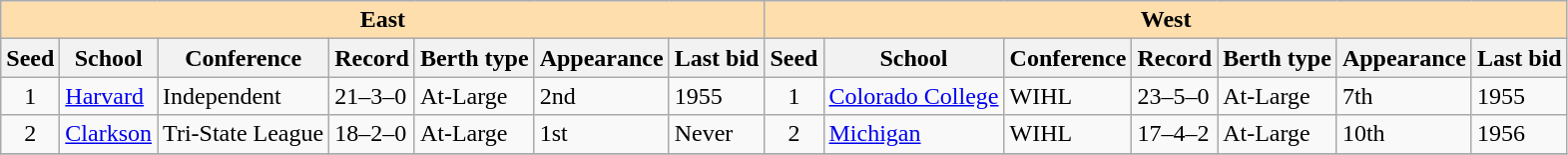<table class="wikitable">
<tr>
<th colspan="7" style="background:#ffdead;">East</th>
<th colspan="7" style="background:#ffdead;">West</th>
</tr>
<tr>
<th>Seed</th>
<th>School</th>
<th>Conference</th>
<th>Record</th>
<th>Berth type</th>
<th>Appearance</th>
<th>Last bid</th>
<th>Seed</th>
<th>School</th>
<th>Conference</th>
<th>Record</th>
<th>Berth type</th>
<th>Appearance</th>
<th>Last bid</th>
</tr>
<tr>
<td align=center>1</td>
<td><a href='#'>Harvard</a></td>
<td>Independent</td>
<td>21–3–0</td>
<td>At-Large</td>
<td>2nd</td>
<td>1955</td>
<td align=center>1</td>
<td><a href='#'>Colorado College</a></td>
<td>WIHL</td>
<td>23–5–0</td>
<td>At-Large</td>
<td>7th</td>
<td>1955</td>
</tr>
<tr>
<td align=center>2</td>
<td><a href='#'>Clarkson</a></td>
<td>Tri-State League</td>
<td>18–2–0</td>
<td>At-Large</td>
<td>1st</td>
<td>Never</td>
<td align=center>2</td>
<td><a href='#'>Michigan</a></td>
<td>WIHL</td>
<td>17–4–2</td>
<td>At-Large</td>
<td>10th</td>
<td>1956</td>
</tr>
<tr>
</tr>
</table>
